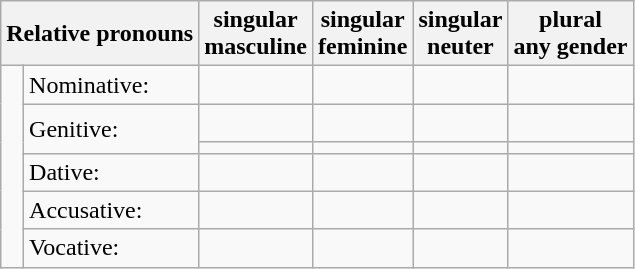<table class="wikitable">
<tr>
<th colspan="2"><strong>Relative pronouns</strong></th>
<th>singular<br>masculine</th>
<th>singular<br>feminine</th>
<th>singular<br>neuter</th>
<th>plural<br>any gender</th>
</tr>
<tr>
<td rowspan="6" style="width:5en"> </td>
<td>Nominative:</td>
<td><em></em></td>
<td><em></em></td>
<td><em></em></td>
<td><em></em></td>
</tr>
<tr>
<td rowspan="2">Genitive:</td>
<td><em></em> <br> <em></em></td>
<td><em></em></td>
<td><em></em> <br> <em></em></td>
<td><em></em></td>
</tr>
<tr>
<td><em></em></td>
<td><em></em></td>
<td><em></em></td>
<td><em></em></td>
</tr>
<tr>
<td>Dative:</td>
<td><em></em></td>
<td><em></em></td>
<td><em></em></td>
<td><em></em></td>
</tr>
<tr>
<td>Accusative:</td>
<td><em></em></td>
<td><em></em></td>
<td><em></em></td>
<td><em></em></td>
</tr>
<tr>
<td>Vocative:</td>
<td><em></em></td>
<td><em></em></td>
<td><em></em></td>
<td><em></em></td>
</tr>
</table>
